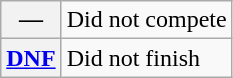<table class="wikitable">
<tr>
<th scope="row">—</th>
<td>Did not compete</td>
</tr>
<tr>
<th scope="row"><a href='#'>DNF</a></th>
<td>Did not finish</td>
</tr>
</table>
